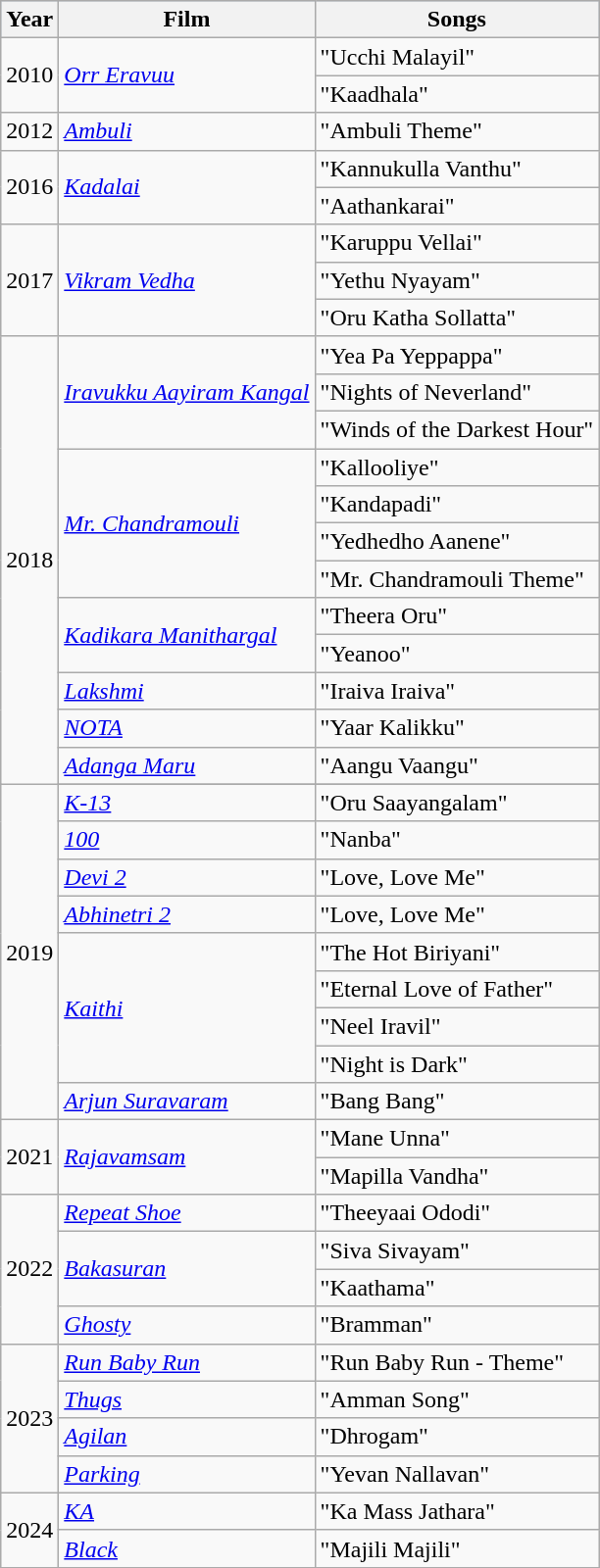<table class="wikitable sortable">
<tr style="text-align:center; background:LightSteelBlue; width:100%;">
<th>Year</th>
<th>Film</th>
<th>Songs</th>
</tr>
<tr>
<td rowspan="2">2010</td>
<td rowspan="2"><em><a href='#'>Orr Eravuu</a></em></td>
<td>"Ucchi Malayil"</td>
</tr>
<tr>
<td>"Kaadhala"</td>
</tr>
<tr>
<td rowspan="1">2012</td>
<td><em><a href='#'>Ambuli</a></em></td>
<td>"Ambuli Theme"</td>
</tr>
<tr>
<td rowspan="2">2016</td>
<td rowspan="2"><em><a href='#'>Kadalai</a></em></td>
<td>"Kannukulla Vanthu"</td>
</tr>
<tr>
<td>"Aathankarai"</td>
</tr>
<tr>
<td rowspan="3">2017</td>
<td rowspan="3"><em><a href='#'>Vikram Vedha</a></em></td>
<td>"Karuppu Vellai"</td>
</tr>
<tr>
<td>"Yethu Nyayam"</td>
</tr>
<tr>
<td>"Oru Katha Sollatta"</td>
</tr>
<tr>
<td rowspan="12">2018</td>
<td rowspan="3"><em><a href='#'>Iravukku Aayiram Kangal</a></em></td>
<td>"Yea Pa Yeppappa"</td>
</tr>
<tr>
<td>"Nights of Neverland"</td>
</tr>
<tr>
<td>"Winds of the Darkest Hour"</td>
</tr>
<tr>
<td rowspan="4"><em><a href='#'>Mr. Chandramouli</a></em></td>
<td>"Kallooliye"</td>
</tr>
<tr>
<td>"Kandapadi"</td>
</tr>
<tr>
<td>"Yedhedho Aanene"</td>
</tr>
<tr>
<td>"Mr. Chandramouli Theme"</td>
</tr>
<tr>
<td rowspan="2"><em><a href='#'>Kadikara Manithargal</a></em></td>
<td>"Theera Oru"</td>
</tr>
<tr>
<td>"Yeanoo"</td>
</tr>
<tr>
<td rowspan="1"><em><a href='#'>Lakshmi</a></em></td>
<td>"Iraiva Iraiva"</td>
</tr>
<tr>
<td rowspan="1"><em><a href='#'>NOTA</a></em></td>
<td>"Yaar Kalikku"</td>
</tr>
<tr>
<td rowspan="1"><em><a href='#'>Adanga Maru</a></em></td>
<td>"Aangu Vaangu"</td>
</tr>
<tr>
<td rowspan="10">2019</td>
</tr>
<tr>
<td rowspan="1"><em><a href='#'>K-13</a></em></td>
<td>"Oru Saayangalam"</td>
</tr>
<tr>
<td rowspan="1"><em><a href='#'>100</a></em></td>
<td>"Nanba"</td>
</tr>
<tr>
<td rowspan="1"><em><a href='#'>Devi 2</a></em></td>
<td>"Love, Love Me"</td>
</tr>
<tr>
<td rowspan="1"><em><a href='#'>Abhinetri 2</a></em></td>
<td>"Love, Love Me"</td>
</tr>
<tr>
<td rowspan="4"><em><a href='#'>Kaithi</a></em></td>
<td>"The Hot Biriyani"</td>
</tr>
<tr>
<td>"Eternal Love of Father"</td>
</tr>
<tr>
<td>"Neel Iravil"</td>
</tr>
<tr>
<td>"Night is Dark"</td>
</tr>
<tr>
<td rowspan="1"><em><a href='#'>Arjun Suravaram</a></em></td>
<td>"Bang Bang"</td>
</tr>
<tr>
<td rowspan="2">2021</td>
<td rowspan="2"><em><a href='#'>Rajavamsam</a></em></td>
<td>"Mane Unna"</td>
</tr>
<tr>
<td>"Mapilla Vandha"</td>
</tr>
<tr>
<td rowspan="4">2022</td>
<td><em><a href='#'>Repeat Shoe</a></em></td>
<td>"Theeyaai Ododi"</td>
</tr>
<tr>
<td rowspan="2"><em><a href='#'>Bakasuran</a></em></td>
<td>"Siva Sivayam"</td>
</tr>
<tr>
<td>"Kaathama"</td>
</tr>
<tr>
<td><em><a href='#'>Ghosty</a></em></td>
<td>"Bramman"</td>
</tr>
<tr>
<td rowspan="4">2023</td>
<td><em><a href='#'>Run Baby Run</a></em></td>
<td>"Run Baby Run - Theme"</td>
</tr>
<tr>
<td><em><a href='#'>Thugs</a></em></td>
<td>"Amman Song"</td>
</tr>
<tr>
<td><em><a href='#'>Agilan</a></em></td>
<td>"Dhrogam"</td>
</tr>
<tr>
<td><em><a href='#'>Parking</a></em></td>
<td>"Yevan Nallavan"</td>
</tr>
<tr>
<td rowspan="2">2024</td>
<td><a href='#'><em>KA</em></a></td>
<td>"Ka Mass Jathara"</td>
</tr>
<tr>
<td><em><a href='#'>Black</a></em></td>
<td>"Majili Majili"</td>
</tr>
<tr>
</tr>
</table>
